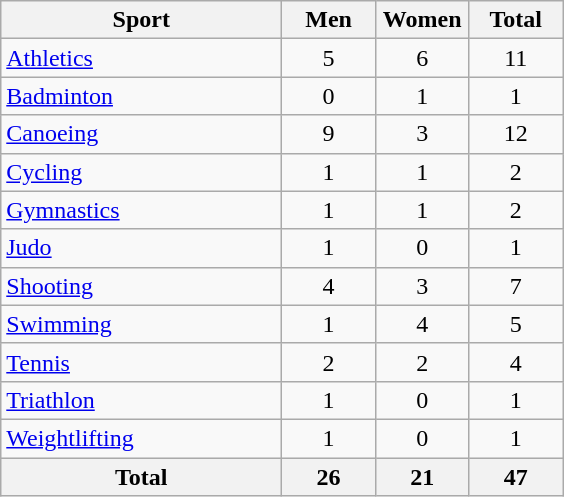<table class="wikitable sortable" style="text-align:center">
<tr>
<th width=180>Sport</th>
<th width=55>Men</th>
<th width=55>Women</th>
<th width=55>Total</th>
</tr>
<tr>
<td align=left><a href='#'>Athletics</a></td>
<td>5</td>
<td>6</td>
<td>11</td>
</tr>
<tr>
<td align=left><a href='#'>Badminton</a></td>
<td>0</td>
<td>1</td>
<td>1</td>
</tr>
<tr>
<td align=left><a href='#'>Canoeing</a></td>
<td>9</td>
<td>3</td>
<td>12</td>
</tr>
<tr>
<td align=left><a href='#'>Cycling</a></td>
<td>1</td>
<td>1</td>
<td>2</td>
</tr>
<tr>
<td align=left><a href='#'>Gymnastics</a></td>
<td>1</td>
<td>1</td>
<td>2</td>
</tr>
<tr>
<td align=left><a href='#'>Judo</a></td>
<td>1</td>
<td>0</td>
<td>1</td>
</tr>
<tr>
<td align=left><a href='#'>Shooting</a></td>
<td>4</td>
<td>3</td>
<td>7</td>
</tr>
<tr>
<td align=left><a href='#'>Swimming</a></td>
<td>1</td>
<td>4</td>
<td>5</td>
</tr>
<tr>
<td align=left><a href='#'>Tennis</a></td>
<td>2</td>
<td>2</td>
<td>4</td>
</tr>
<tr>
<td align=left><a href='#'>Triathlon</a></td>
<td>1</td>
<td>0</td>
<td>1</td>
</tr>
<tr>
<td align=left><a href='#'>Weightlifting</a></td>
<td>1</td>
<td>0</td>
<td>1</td>
</tr>
<tr class="sortbottom">
<th>Total</th>
<th>26</th>
<th>21</th>
<th>47</th>
</tr>
</table>
